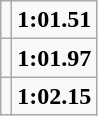<table class="wikitable">
<tr>
<td></td>
<td align=center><strong>1:01.51</strong></td>
</tr>
<tr>
<td></td>
<td align=center><strong>1:01.97</strong></td>
</tr>
<tr>
<td></td>
<td align=center><strong>1:02.15</strong></td>
</tr>
</table>
